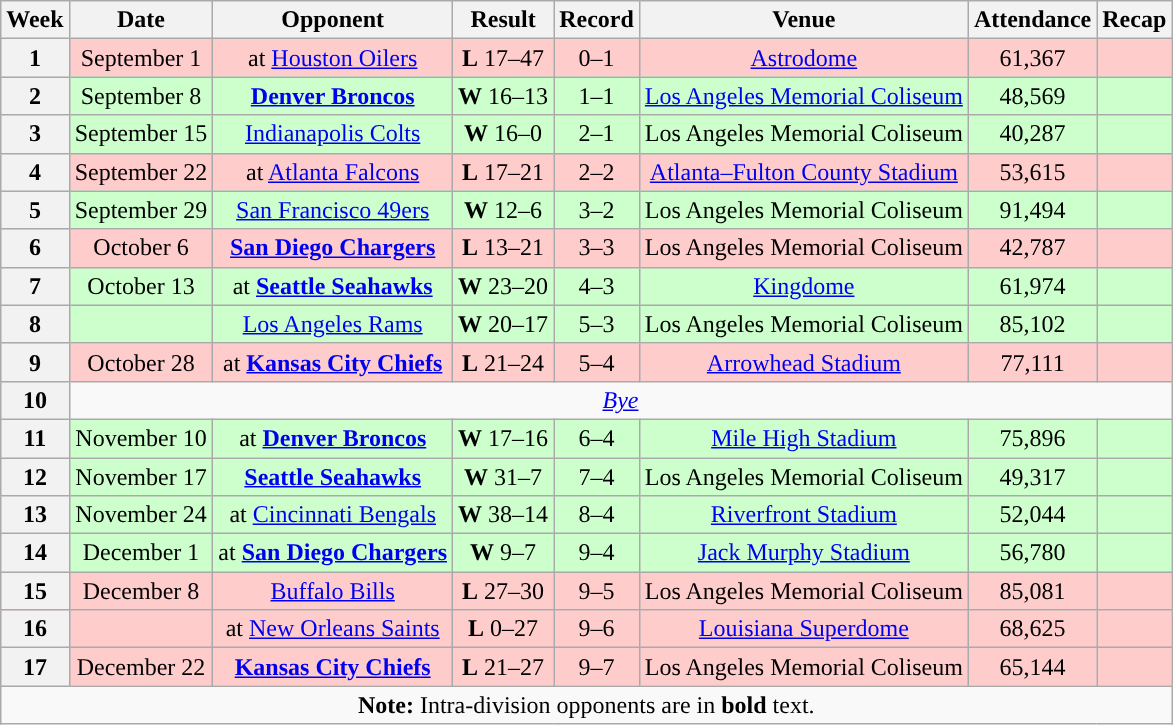<table class="wikitable" style="text-align:center">
<tr>
<th>Week</th>
<th>Date</th>
<th>Opponent</th>
<th>Result</th>
<th>Record</th>
<th>Venue</th>
<th>Attendance</th>
<th>Recap</th>
</tr>
<tr style="background:#fcc">
<th>1</th>
<td>September 1</td>
<td>at <a href='#'>Houston Oilers</a></td>
<td><strong>L</strong> 17–47</td>
<td>0–1</td>
<td><a href='#'>Astrodome</a></td>
<td>61,367</td>
<td></td>
</tr>
<tr style="background:#cfc">
<th>2</th>
<td>September 8</td>
<td><strong><a href='#'>Denver Broncos</a></strong></td>
<td><strong>W</strong> 16–13</td>
<td>1–1</td>
<td><a href='#'>Los Angeles Memorial Coliseum</a></td>
<td>48,569</td>
<td></td>
</tr>
<tr style="background:#cfc">
<th>3</th>
<td>September 15</td>
<td><a href='#'>Indianapolis Colts</a></td>
<td><strong>W</strong> 16–0</td>
<td>2–1</td>
<td>Los Angeles Memorial Coliseum</td>
<td>40,287</td>
<td></td>
</tr>
<tr style="background:#fcc">
<th>4</th>
<td>September 22</td>
<td>at <a href='#'>Atlanta Falcons</a></td>
<td><strong>L</strong> 17–21</td>
<td>2–2</td>
<td><a href='#'>Atlanta–Fulton County Stadium</a></td>
<td>53,615</td>
<td></td>
</tr>
<tr style="background:#cfc">
<th>5</th>
<td>September 29</td>
<td><a href='#'>San Francisco 49ers</a></td>
<td><strong>W</strong> 12–6</td>
<td>3–2</td>
<td>Los Angeles Memorial Coliseum</td>
<td>91,494</td>
<td></td>
</tr>
<tr style="background:#fcc">
<th>6</th>
<td>October 6</td>
<td><strong><a href='#'>San Diego Chargers</a></strong></td>
<td><strong>L</strong> 13–21</td>
<td>3–3</td>
<td>Los Angeles Memorial Coliseum</td>
<td>42,787</td>
<td></td>
</tr>
<tr style="background:#cfc">
<th>7</th>
<td>October 13</td>
<td>at <strong><a href='#'>Seattle Seahawks</a></strong></td>
<td><strong>W</strong> 23–20 </td>
<td>4–3</td>
<td><a href='#'>Kingdome</a></td>
<td>61,974</td>
<td></td>
</tr>
<tr style="background:#cfc">
<th>8</th>
<td></td>
<td><a href='#'>Los Angeles Rams</a></td>
<td><strong>W</strong> 20–17</td>
<td>5–3</td>
<td>Los Angeles Memorial Coliseum</td>
<td>85,102</td>
<td></td>
</tr>
<tr style="background:#fcc">
<th>9</th>
<td>October 28</td>
<td>at <strong><a href='#'>Kansas City Chiefs</a></strong></td>
<td><strong>L</strong> 21–24</td>
<td>5–4</td>
<td><a href='#'>Arrowhead Stadium</a></td>
<td>77,111</td>
<td></td>
</tr>
<tr>
<th>10</th>
<td colspan="7"><em><a href='#'>Bye</a></em></td>
</tr>
<tr style="background:#cfc">
<th>11</th>
<td>November 10</td>
<td>at <strong><a href='#'>Denver Broncos</a></strong></td>
<td><strong>W</strong> 17–16</td>
<td>6–4</td>
<td><a href='#'>Mile High Stadium</a></td>
<td>75,896</td>
<td></td>
</tr>
<tr style="background:#cfc">
<th>12</th>
<td>November 17</td>
<td><strong><a href='#'>Seattle Seahawks</a></strong></td>
<td><strong>W</strong> 31–7</td>
<td>7–4</td>
<td>Los Angeles Memorial Coliseum</td>
<td>49,317</td>
<td></td>
</tr>
<tr style="background:#cfc">
<th>13</th>
<td>November 24</td>
<td>at <a href='#'>Cincinnati Bengals</a></td>
<td><strong>W</strong> 38–14</td>
<td>8–4</td>
<td><a href='#'>Riverfront Stadium</a></td>
<td>52,044</td>
<td></td>
</tr>
<tr style="background:#cfc">
<th>14</th>
<td>December 1</td>
<td>at <strong><a href='#'>San Diego Chargers</a></strong></td>
<td><strong>W</strong> 9–7</td>
<td>9–4</td>
<td><a href='#'>Jack Murphy Stadium</a></td>
<td>56,780</td>
<td></td>
</tr>
<tr style="background:#fcc">
<th>15</th>
<td>December 8</td>
<td><a href='#'>Buffalo Bills</a></td>
<td><strong>L</strong> 27–30 </td>
<td>9–5</td>
<td>Los Angeles Memorial Coliseum</td>
<td>85,081</td>
<td></td>
</tr>
<tr style="background:#fcc">
<th>16</th>
<td></td>
<td>at <a href='#'>New Orleans Saints</a></td>
<td><strong>L</strong> 0–27</td>
<td>9–6</td>
<td><a href='#'>Louisiana Superdome</a></td>
<td>68,625</td>
<td></td>
</tr>
<tr style="background:#fcc">
<th>17</th>
<td>December 22</td>
<td><strong><a href='#'>Kansas City Chiefs</a></strong></td>
<td><strong>L</strong> 21–27</td>
<td>9–7</td>
<td>Los Angeles Memorial Coliseum</td>
<td>65,144</td>
<td></td>
</tr>
<tr>
<td colspan="8"><strong>Note:</strong> Intra-division opponents are in <strong>bold</strong> text.</td>
</tr>
</table>
